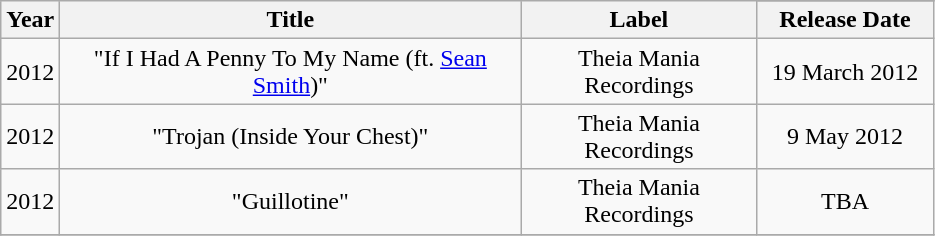<table class="wikitable">
<tr>
<th width="28" rowspan="2">Year</th>
<th width="300" rowspan="2">Title</th>
<th width="150" rowspan="2">Label</th>
</tr>
<tr>
<th width="110">Release Date</th>
</tr>
<tr>
<td>2012</td>
<td align="center">"If I Had A Penny To My Name (ft. <a href='#'>Sean Smith</a>)"</td>
<td align="center">Theia Mania Recordings</td>
<td align="center">19 March 2012</td>
</tr>
<tr>
<td>2012</td>
<td align="center">"Trojan (Inside Your Chest)"</td>
<td align="center">Theia Mania Recordings</td>
<td align="center">9 May 2012</td>
</tr>
<tr>
<td>2012</td>
<td align="center">"Guillotine"</td>
<td align="center">Theia Mania Recordings</td>
<td align="center">TBA</td>
</tr>
<tr>
</tr>
</table>
